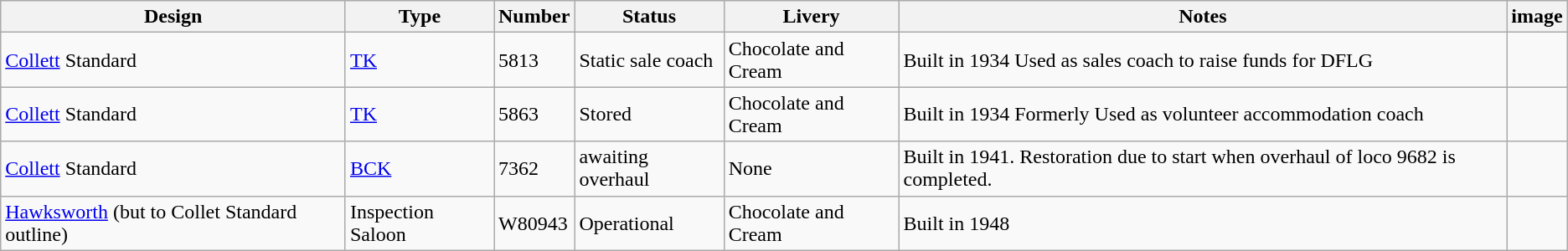<table class="wikitable">
<tr>
<th>Design</th>
<th>Type</th>
<th>Number</th>
<th>Status</th>
<th>Livery</th>
<th>Notes</th>
<th>image</th>
</tr>
<tr>
<td><a href='#'>Collett</a> Standard</td>
<td><a href='#'>TK</a></td>
<td>5813</td>
<td>Static sale coach</td>
<td>Chocolate and Cream</td>
<td>Built in 1934 Used as sales coach to raise funds for DFLG</td>
<td></td>
</tr>
<tr>
<td><a href='#'>Collett</a> Standard</td>
<td><a href='#'>TK</a></td>
<td>5863</td>
<td>Stored</td>
<td>Chocolate and Cream</td>
<td>Built in 1934 Formerly Used as volunteer accommodation coach</td>
<td></td>
</tr>
<tr>
<td><a href='#'>Collett</a> Standard</td>
<td><a href='#'>BCK</a></td>
<td>7362</td>
<td>awaiting overhaul</td>
<td>None</td>
<td>Built in 1941. Restoration due to start when overhaul of loco 9682 is completed.</td>
<td></td>
</tr>
<tr>
<td><a href='#'>Hawksworth</a> (but to Collet Standard outline)</td>
<td>Inspection Saloon</td>
<td>W80943</td>
<td>Operational</td>
<td>Chocolate and Cream</td>
<td>Built in 1948</td>
<td></td>
</tr>
</table>
